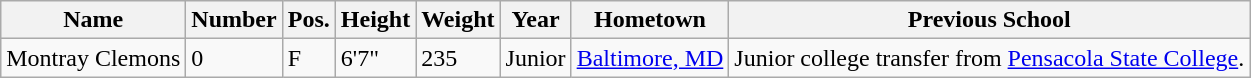<table class="wikitable sortable" border="1">
<tr>
<th>Name</th>
<th>Number</th>
<th>Pos.</th>
<th>Height</th>
<th>Weight</th>
<th>Year</th>
<th>Hometown</th>
<th class="unsortable">Previous School</th>
</tr>
<tr>
<td sortname>Montray Clemons</td>
<td>0</td>
<td>F</td>
<td>6'7"</td>
<td>235</td>
<td>Junior</td>
<td><a href='#'>Baltimore, MD</a></td>
<td>Junior college transfer from <a href='#'>Pensacola State College</a>.</td>
</tr>
</table>
